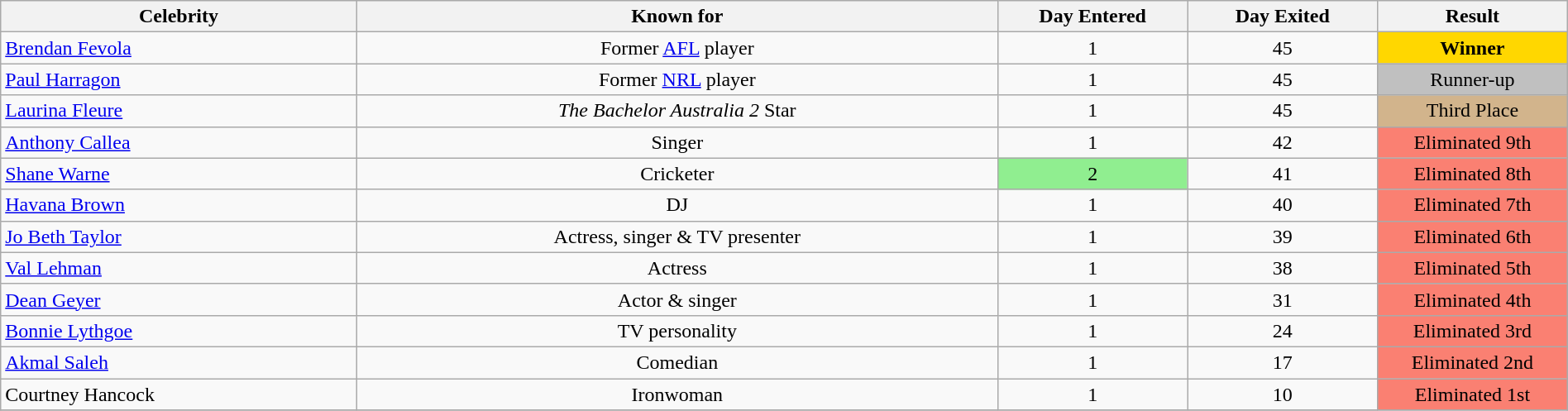<table class="wikitable" style="margin:auto; text-align:center;">
<tr>
<th style="width:15%;" scope="col">Celebrity</th>
<th style="width:27%;" scope="col">Known for</th>
<th style="width:8%;" scope="col">Day Entered</th>
<th style="width:8%;" scope="col">Day Exited</th>
<th style="width:8%;" scope="col">Result</th>
</tr>
<tr>
<td align=left><a href='#'>Brendan Fevola</a></td>
<td>Former <a href='#'>AFL</a> player</td>
<td>1</td>
<td>45</td>
<td bgcolor=gold><strong>Winner</strong></td>
</tr>
<tr>
<td align=left><a href='#'>Paul Harragon</a></td>
<td>Former <a href='#'>NRL</a> player</td>
<td>1</td>
<td>45</td>
<td bgcolor=silver>Runner-up</td>
</tr>
<tr>
<td align=left><a href='#'>Laurina Fleure</a></td>
<td><em>The Bachelor Australia 2</em> Star</td>
<td>1</td>
<td>45</td>
<td style=background:tan>Third Place</td>
</tr>
<tr>
<td align=left><a href='#'>Anthony Callea</a></td>
<td>Singer</td>
<td>1</td>
<td>42</td>
<td style=background:salmon>Eliminated 9th</td>
</tr>
<tr>
<td align=left><a href='#'>Shane Warne</a></td>
<td>Cricketer</td>
<td style=background:lightgreen>2</td>
<td>41</td>
<td style=background:salmon>Eliminated 8th</td>
</tr>
<tr>
<td align=left><a href='#'>Havana Brown</a></td>
<td>DJ</td>
<td>1</td>
<td>40</td>
<td style=background:salmon>Eliminated 7th</td>
</tr>
<tr>
<td align=left><a href='#'>Jo Beth Taylor</a></td>
<td>Actress, singer & TV presenter</td>
<td>1</td>
<td>39</td>
<td style=background:salmon>Eliminated 6th</td>
</tr>
<tr>
<td align=left><a href='#'>Val Lehman</a></td>
<td>Actress</td>
<td>1</td>
<td>38</td>
<td style=background:salmon>Eliminated 5th</td>
</tr>
<tr>
<td align=left><a href='#'>Dean Geyer</a></td>
<td>Actor & singer</td>
<td>1</td>
<td>31</td>
<td style=background:salmon>Eliminated 4th</td>
</tr>
<tr>
<td align=left><a href='#'>Bonnie Lythgoe</a></td>
<td>TV personality</td>
<td>1</td>
<td>24</td>
<td style=background:salmon>Eliminated 3rd</td>
</tr>
<tr>
<td align=left><a href='#'>Akmal Saleh</a></td>
<td>Comedian</td>
<td>1</td>
<td>17</td>
<td style=background:salmon>Eliminated 2nd</td>
</tr>
<tr>
<td align=left>Courtney Hancock</td>
<td>Ironwoman</td>
<td>1</td>
<td>10</td>
<td style=background:salmon>Eliminated 1st</td>
</tr>
<tr>
</tr>
</table>
